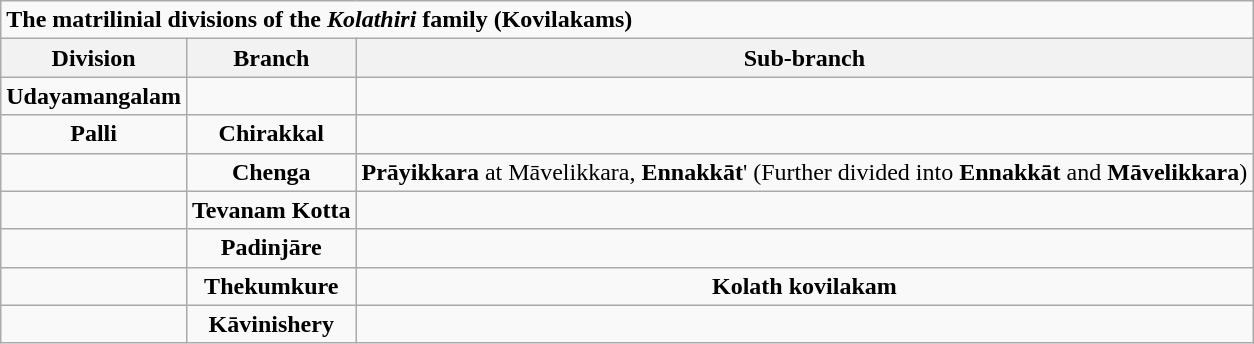<table class="wikitable">
<tr>
<td style="text-align:left;" colspan="4"><strong> The matrilinial divisions of the <em>Kolathiri</em> family (Kovilakams)</strong></td>
</tr>
<tr>
<th>Division</th>
<th>Branch</th>
<th>Sub-branch</th>
</tr>
<tr style="text-align:center;">
<td><strong>Udayamangalam</strong></td>
<td></td>
<td></td>
</tr>
<tr style="text-align:center;">
<td><strong>Palli</strong></td>
<td><strong>Chirakkal</strong></td>
<td></td>
</tr>
<tr style="text-align:center;">
<td></td>
<td><strong>Chenga</strong></td>
<td><strong>Prāyikkara</strong> at Māvelikkara, <strong>Ennakkāt</strong>' (Further divided into <strong>Ennakkāt</strong> and <strong>Māvelikkara</strong>)</td>
</tr>
<tr style="text-align:center;">
<td></td>
<td><strong>Tevanam Kotta</strong></td>
<td></td>
</tr>
<tr style="text-align:center;">
<td></td>
<td><strong>Padinjāre</strong></td>
<td></td>
</tr>
<tr style="text-align:center;">
<td></td>
<td><strong> Thekumkure</strong></td>
<td><strong>Kolath kovilakam</strong></td>
</tr>
<tr style="text-align:center;">
<td></td>
<td><strong>Kāvinishery</strong></td>
<td></td>
</tr>
</table>
